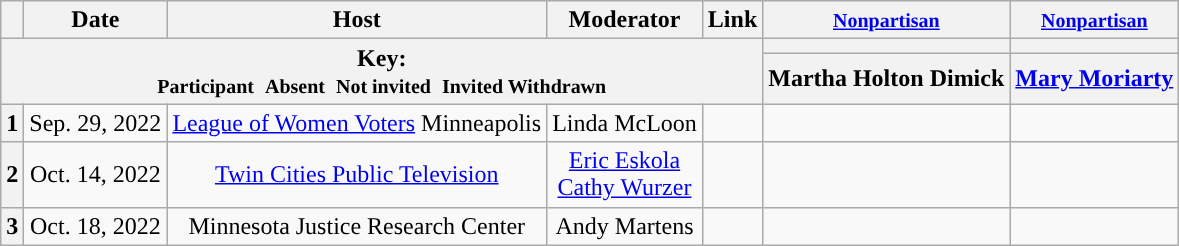<table class="wikitable" style="text-align:center;">
<tr>
<th scope="col"></th>
<th scope="col">Date</th>
<th scope="col">Host</th>
<th scope="col">Moderator</th>
<th scope="col">Link</th>
<th scope="col"><small><a href='#'>Nonpartisan</a></small></th>
<th scope="col"><small><a href='#'>Nonpartisan</a></small></th>
</tr>
<tr>
<th colspan="5" rowspan="2">Key:<br> <small>Participant </small>  <small>Absent </small>  <small>Not invited </small>  <small>Invited  Withdrawn</small></th>
<th scope="col" style="background:"></th>
<th scope="col" style="background:"></th>
</tr>
<tr>
<th scope="col">Martha Holton Dimick</th>
<th scope="col"><a href='#'>Mary Moriarty</a></th>
</tr>
<tr>
<th>1</th>
<td style="white-space:nowrap;">Sep. 29, 2022</td>
<td style="white-space:nowrap;"><a href='#'>League of Women Voters</a> Minneapolis</td>
<td style="white-space:nowrap;">Linda McLoon</td>
<td style="white-space:nowrap;"></td>
<td></td>
<td></td>
</tr>
<tr>
<th>2</th>
<td style="white-space:nowrap;">Oct. 14, 2022</td>
<td style="white-space:nowrap;"><a href='#'>Twin Cities Public Television</a></td>
<td style="white-space:nowrap;"><a href='#'>Eric Eskola</a><br><a href='#'>Cathy Wurzer</a></td>
<td style="white-space:nowrap;"></td>
<td></td>
<td></td>
</tr>
<tr>
<th>3</th>
<td style="white-space:nowrap;">Oct. 18, 2022</td>
<td style="white-space:nowrap;">Minnesota Justice Research Center</td>
<td style="white-space:nowrap;">Andy Martens</td>
<td style="white-space:nowrap;"></td>
<td></td>
<td></td>
</tr>
</table>
